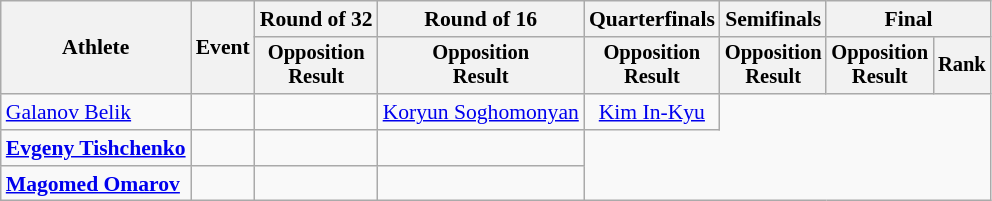<table class="wikitable" style="font-size:90%">
<tr>
<th rowspan="2">Athlete</th>
<th rowspan="2">Event</th>
<th>Round of 32</th>
<th>Round of 16</th>
<th>Quarterfinals</th>
<th>Semifinals</th>
<th colspan=2>Final</th>
</tr>
<tr style="font-size:95%">
<th>Opposition<br>Result</th>
<th>Opposition<br>Result</th>
<th>Opposition<br>Result</th>
<th>Opposition<br>Result</th>
<th>Opposition<br>Result</th>
<th>Rank</th>
</tr>
<tr align=center>
<td align=left><a href='#'>Galanov Belik</a></td>
<td align=left></td>
<td></td>
<td> <a href='#'>Koryun Soghomonyan</a></td>
<td> <a href='#'>Kim In-Kyu</a></td>
</tr>
<tr align=center>
<td align=left><strong><a href='#'>Evgeny Tishchenko</a></strong></td>
<td align=left></td>
<td></td>
<td></td>
</tr>
<tr align=center>
<td align=left><strong><a href='#'>Magomed Omarov</a></strong></td>
<td align=left></td>
<td></td>
<td></td>
</tr>
</table>
